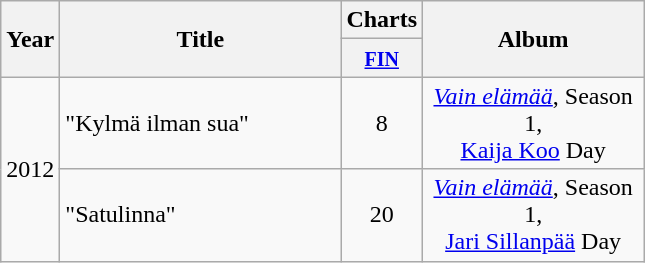<table class="wikitable">
<tr>
<th align="center" rowspan="2">Year</th>
<th align="center" rowspan="2" width="180">Title</th>
<th align="center" colspan="1">Charts</th>
<th align="center" rowspan="2" width="140">Album</th>
</tr>
<tr>
<th width="20"><small><a href='#'>FIN</a></small><br></th>
</tr>
<tr>
<td align="center" rowspan=2>2012</td>
<td>"Kylmä ilman sua"</td>
<td align="center">8</td>
<td align="center"><em><a href='#'>Vain elämää</a></em>, Season 1, <br><a href='#'>Kaija Koo</a> Day</td>
</tr>
<tr>
<td>"Satulinna"</td>
<td align="center">20</td>
<td align="center"><em><a href='#'>Vain elämää</a></em>, Season 1, <br><a href='#'>Jari Sillanpää</a> Day</td>
</tr>
</table>
